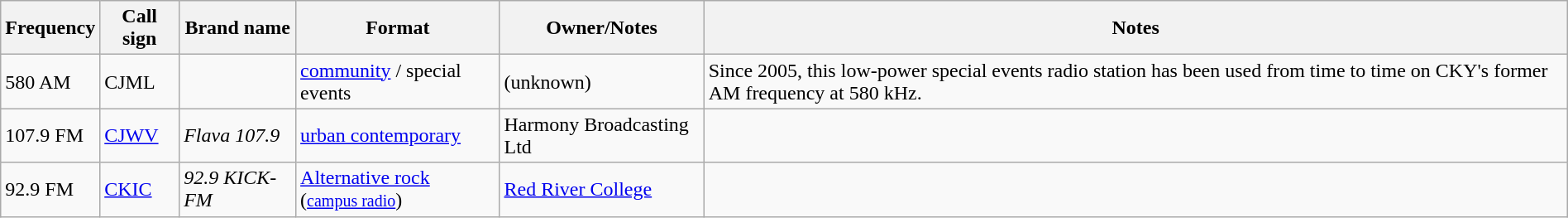<table class="wikitable sortable" width="100%">
<tr>
<th>Frequency</th>
<th>Call sign</th>
<th>Brand name</th>
<th>Format</th>
<th>Owner/Notes</th>
<th>Notes</th>
</tr>
<tr>
<td>580 AM</td>
<td>CJML</td>
<td></td>
<td><a href='#'>community</a> / special events</td>
<td>(unknown)</td>
<td>Since 2005, this low-power special events radio station has been used from time to time on CKY's former AM frequency at 580 kHz.</td>
</tr>
<tr>
<td>107.9 FM</td>
<td><a href='#'>CJWV</a></td>
<td><em>Flava 107.9</em></td>
<td><a href='#'>urban contemporary</a></td>
<td>Harmony Broadcasting Ltd</td>
<td></td>
</tr>
<tr>
<td>92.9 FM</td>
<td><a href='#'>CKIC</a></td>
<td><em>92.9 KICK-FM</em></td>
<td><a href='#'>Alternative rock</a><br>(<a href='#'><small>campus radio</small></a>)</td>
<td><a href='#'>Red River College</a></td>
<td></td>
</tr>
</table>
